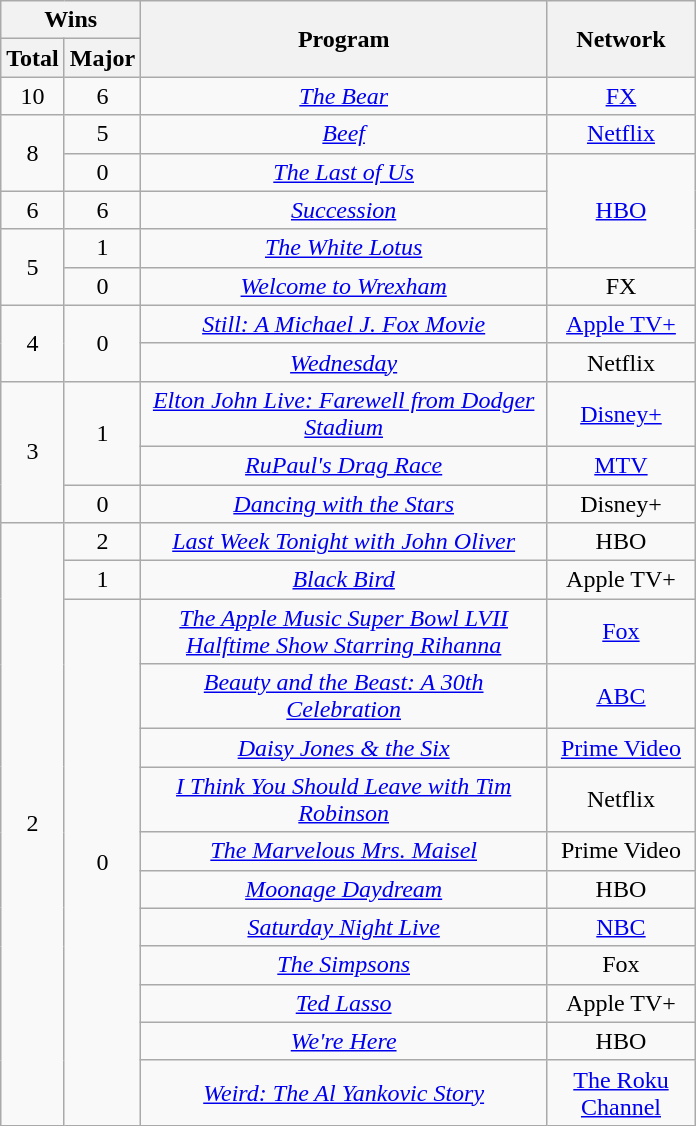<table class="wikitable sortable" style="text-align: center; max-width:29em">
<tr>
<th scope="colgroup" colspan="2">Wins</th>
<th scope="col" rowspan="2">Program</th>
<th scope="col" rowspan="2">Network</th>
</tr>
<tr>
<th scope="col">Total</th>
<th scope="col">Major</th>
</tr>
<tr>
<td scope="row">10</td>
<td>6</td>
<td data-sort-value="Bear"><em><a href='#'>The Bear</a></em></td>
<td><a href='#'>FX</a></td>
</tr>
<tr>
<td scope="rowgroup" rowspan="2">8</td>
<td>5</td>
<td><em><a href='#'>Beef</a></em></td>
<td><a href='#'>Netflix</a></td>
</tr>
<tr>
<td>0</td>
<td data-sort-value="Last of Us"><em><a href='#'>The Last of Us</a></em></td>
<td rowspan="3"><a href='#'>HBO</a></td>
</tr>
<tr>
<td scope="row">6</td>
<td>6</td>
<td><em><a href='#'>Succession</a></em></td>
</tr>
<tr>
<td scope="rowgroup" rowspan="2">5</td>
<td>1</td>
<td data-sort-value="White Lotus"><em><a href='#'>The White Lotus</a></em></td>
</tr>
<tr>
<td>0</td>
<td><em><a href='#'>Welcome to Wrexham</a></em></td>
<td>FX</td>
</tr>
<tr>
<td scope="rowgroup" rowspan="2">4</td>
<td rowspan="2">0</td>
<td><em><a href='#'>Still: A Michael J. Fox Movie</a></em></td>
<td><a href='#'>Apple TV+</a></td>
</tr>
<tr>
<td><em><a href='#'>Wednesday</a></em></td>
<td>Netflix</td>
</tr>
<tr>
<td scope="rowgroup" rowspan="3">3</td>
<td rowspan="2">1</td>
<td><em><a href='#'>Elton John Live: Farewell from Dodger Stadium</a></em></td>
<td><a href='#'>Disney+</a></td>
</tr>
<tr>
<td><em><a href='#'>RuPaul's Drag Race</a></em></td>
<td><a href='#'>MTV</a></td>
</tr>
<tr>
<td>0</td>
<td><em><a href='#'>Dancing with the Stars</a></em></td>
<td>Disney+</td>
</tr>
<tr>
<td scope="rowgroup" rowspan="13">2</td>
<td>2</td>
<td><em><a href='#'>Last Week Tonight with John Oliver</a></em></td>
<td>HBO</td>
</tr>
<tr>
<td>1</td>
<td><em><a href='#'>Black Bird</a></em></td>
<td>Apple TV+</td>
</tr>
<tr>
<td rowspan="11">0</td>
<td data-sort-value="Apple Music Super Bowl LVII Halftime Show Starring Rihanna"><em><a href='#'>The Apple Music Super Bowl LVII Halftime Show Starring Rihanna</a></em></td>
<td><a href='#'>Fox</a></td>
</tr>
<tr>
<td><em><a href='#'>Beauty and the Beast: A 30th Celebration</a></em></td>
<td><a href='#'>ABC</a></td>
</tr>
<tr>
<td><em><a href='#'>Daisy Jones & the Six</a></em></td>
<td><a href='#'>Prime Video</a></td>
</tr>
<tr>
<td><em><a href='#'>I Think You Should Leave with Tim Robinson</a></em></td>
<td>Netflix</td>
</tr>
<tr>
<td data-sort-value="Marvelous Mrs. Maisel"><em><a href='#'>The Marvelous Mrs. Maisel</a></em></td>
<td>Prime Video</td>
</tr>
<tr>
<td><em><a href='#'>Moonage Daydream</a></em></td>
<td>HBO</td>
</tr>
<tr>
<td><em><a href='#'>Saturday Night Live</a></em></td>
<td><a href='#'>NBC</a></td>
</tr>
<tr>
<td data-sort-value="Simpsons"><em><a href='#'>The Simpsons</a></em></td>
<td>Fox</td>
</tr>
<tr>
<td><em><a href='#'>Ted Lasso</a></em></td>
<td>Apple TV+</td>
</tr>
<tr>
<td><em><a href='#'>We're Here</a></em></td>
<td>HBO</td>
</tr>
<tr>
<td><em><a href='#'>Weird: The Al Yankovic Story</a></em></td>
<td data-sort-value="Roku Channel"><a href='#'>The Roku Channel</a></td>
</tr>
</table>
